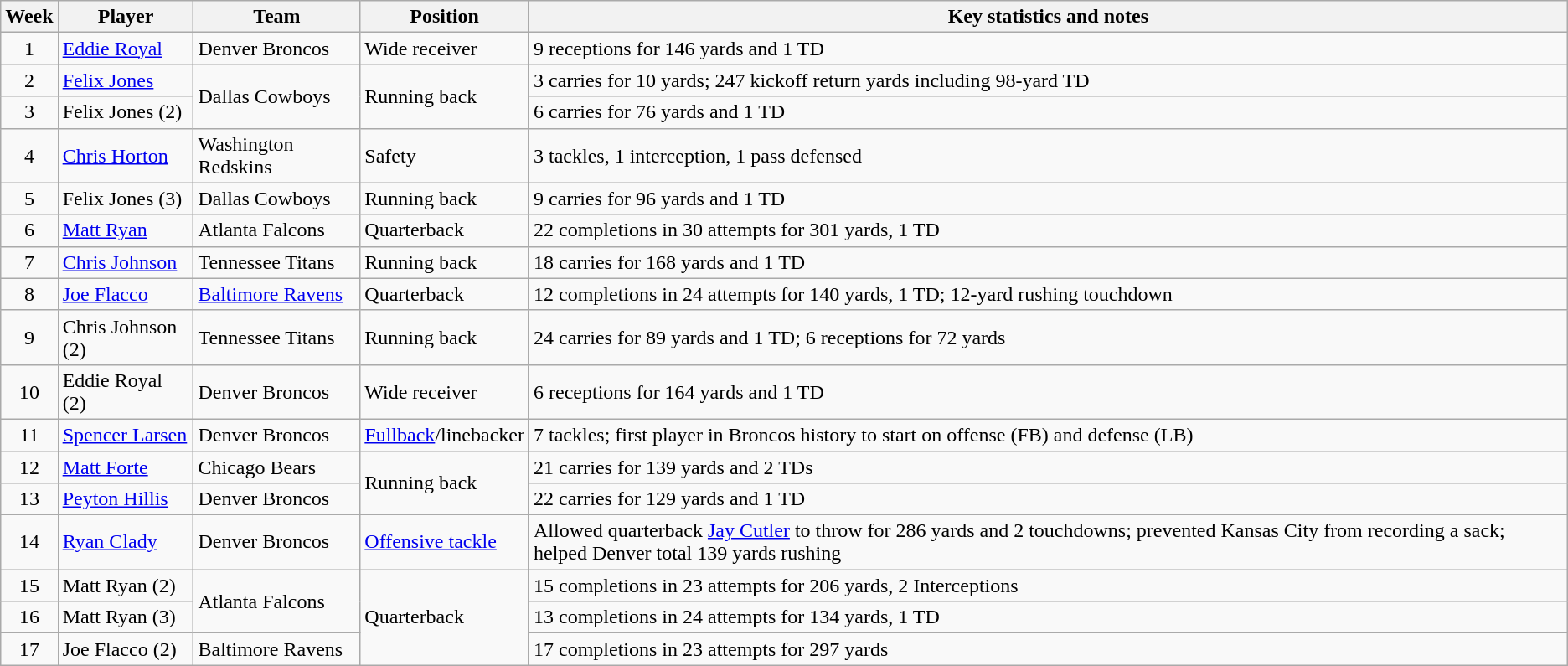<table class="wikitable sortable">
<tr>
<th>Week</th>
<th>Player</th>
<th>Team</th>
<th>Position</th>
<th>Key statistics and notes</th>
</tr>
<tr>
<td align=center>1</td>
<td><a href='#'>Eddie Royal</a></td>
<td>Denver Broncos</td>
<td>Wide receiver</td>
<td>9 receptions for 146 yards and 1 TD</td>
</tr>
<tr>
<td align=center>2</td>
<td><a href='#'>Felix Jones</a></td>
<td rowspan="2">Dallas Cowboys</td>
<td rowspan="2">Running back</td>
<td>3 carries for 10 yards; 247 kickoff return yards including 98-yard TD</td>
</tr>
<tr>
<td align=center>3</td>
<td>Felix Jones (2)</td>
<td>6 carries for 76 yards and 1 TD</td>
</tr>
<tr>
<td align=center>4</td>
<td><a href='#'>Chris Horton</a></td>
<td>Washington Redskins</td>
<td>Safety</td>
<td>3 tackles, 1 interception, 1 pass defensed</td>
</tr>
<tr>
<td align=center>5</td>
<td>Felix Jones (3)</td>
<td>Dallas Cowboys</td>
<td>Running back</td>
<td>9 carries for 96 yards and 1 TD</td>
</tr>
<tr>
<td align=center>6</td>
<td><a href='#'>Matt Ryan</a></td>
<td>Atlanta Falcons</td>
<td>Quarterback</td>
<td>22 completions in 30 attempts for 301 yards, 1 TD</td>
</tr>
<tr>
<td align=center>7</td>
<td><a href='#'>Chris Johnson</a></td>
<td>Tennessee Titans</td>
<td>Running back</td>
<td>18 carries for 168 yards and 1 TD</td>
</tr>
<tr>
<td align=center>8</td>
<td><a href='#'>Joe Flacco</a></td>
<td><a href='#'>Baltimore Ravens</a></td>
<td>Quarterback</td>
<td>12 completions in 24 attempts for 140 yards, 1 TD; 12-yard rushing touchdown</td>
</tr>
<tr>
<td align=center>9</td>
<td>Chris Johnson (2)</td>
<td>Tennessee Titans</td>
<td>Running back</td>
<td>24 carries for 89 yards and 1 TD; 6 receptions for 72 yards</td>
</tr>
<tr>
<td align=center>10</td>
<td>Eddie Royal (2)</td>
<td>Denver Broncos</td>
<td>Wide receiver</td>
<td>6 receptions for 164 yards and 1 TD</td>
</tr>
<tr>
<td align=center>11</td>
<td><a href='#'>Spencer Larsen</a></td>
<td>Denver Broncos</td>
<td><a href='#'>Fullback</a>/linebacker</td>
<td>7 tackles; first player in Broncos history to start on offense (FB) and defense (LB)</td>
</tr>
<tr>
<td align=center>12</td>
<td><a href='#'>Matt Forte</a></td>
<td>Chicago Bears</td>
<td rowspan="2">Running back</td>
<td>21 carries for 139 yards and 2 TDs</td>
</tr>
<tr>
<td align=center>13</td>
<td><a href='#'>Peyton Hillis</a></td>
<td>Denver Broncos</td>
<td>22 carries for 129 yards and 1 TD</td>
</tr>
<tr>
<td align=center>14</td>
<td><a href='#'>Ryan Clady</a></td>
<td>Denver Broncos</td>
<td><a href='#'>Offensive tackle</a></td>
<td>Allowed quarterback <a href='#'>Jay Cutler</a> to throw for 286 yards and 2 touchdowns; prevented Kansas City from recording a sack; helped Denver total 139 yards rushing</td>
</tr>
<tr>
<td align=center>15</td>
<td>Matt Ryan (2)</td>
<td rowspan="2">Atlanta Falcons</td>
<td rowspan="3">Quarterback</td>
<td>15 completions in 23 attempts for 206 yards, 2 Interceptions</td>
</tr>
<tr>
<td align=center>16</td>
<td>Matt Ryan (3)</td>
<td>13 completions in 24 attempts for 134 yards, 1 TD</td>
</tr>
<tr>
<td align=center>17</td>
<td>Joe Flacco (2)</td>
<td>Baltimore Ravens</td>
<td>17 completions in 23 attempts for 297 yards</td>
</tr>
</table>
